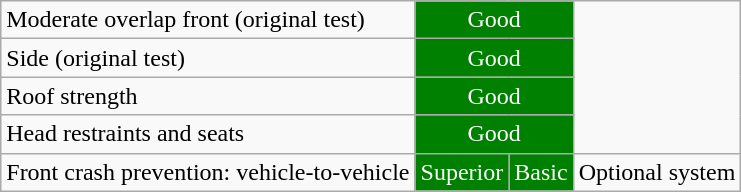<table class="wikitable">
<tr>
<td>Moderate overlap front (original test)</td>
<td colspan="2" style="text-align:center;color:white;background: green">Good</td>
<td rowspan="4"></td>
</tr>
<tr>
<td>Side (original test)</td>
<td colspan="2" style="text-align:center;color:white;background: green">Good</td>
</tr>
<tr>
<td>Roof strength</td>
<td colspan="2" style="text-align:center;color:white;background: green">Good</td>
</tr>
<tr>
<td>Head restraints and seats</td>
<td colspan="2" style="text-align:center;color:white;background: green">Good</td>
</tr>
<tr>
<td>Front crash prevention: vehicle-to-vehicle</td>
<td style="text-align:center;color:white;background: green">Superior</td>
<td style="text-align:center;color:white;background: green">Basic</td>
<td>Optional system</td>
</tr>
</table>
